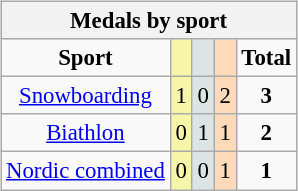<table class="wikitable" style="font-size:95%;float:right;clear:right;">
<tr style="background:#efefef;">
<th colspan=5><strong>Medals by sport</strong></th>
</tr>
<tr align=center>
<td><strong>Sport</strong></td>
<td bgcolor=#f7f6a8></td>
<td bgcolor=#dce5e5></td>
<td bgcolor=#ffdab9></td>
<td><strong>Total</strong></td>
</tr>
<tr align=center>
<td><a href='#'>Snowboarding</a></td>
<td style="background:#F7F6A8;">1</td>
<td style="background:#DCE5E5;">0</td>
<td style="background:#FFDAB9;">2</td>
<td><strong>3</strong></td>
</tr>
<tr align=center>
<td><a href='#'>Biathlon</a></td>
<td style="background:#F7F6A8;">0</td>
<td style="background:#DCE5E5;">1</td>
<td style="background:#FFDAB9;">1</td>
<td><strong>2</strong></td>
</tr>
<tr align=center>
<td><a href='#'>Nordic combined</a></td>
<td style="background:#F7F6A8;">0</td>
<td style="background:#DCE5E5;">0</td>
<td style="background:#FFDAB9;">1</td>
<td><strong>1</strong></td>
</tr>
</table>
